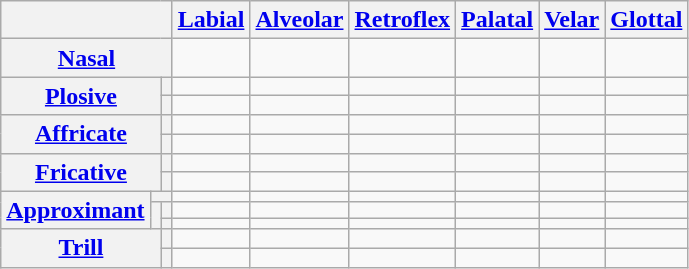<table class="wikitable" style=text-align:center>
<tr>
<th colspan="3"></th>
<th><a href='#'>Labial</a></th>
<th><a href='#'>Alveolar</a></th>
<th><a href='#'>Retroflex</a></th>
<th><a href='#'>Palatal</a></th>
<th><a href='#'>Velar</a></th>
<th><a href='#'>Glottal</a></th>
</tr>
<tr>
<th colspan="3"><a href='#'>Nasal</a></th>
<td></td>
<td></td>
<td></td>
<td></td>
<td></td>
<td></td>
</tr>
<tr>
<th rowspan="2" colspan="2"><a href='#'>Plosive</a></th>
<th></th>
<td></td>
<td></td>
<td></td>
<td></td>
<td></td>
<td></td>
</tr>
<tr>
<th></th>
<td></td>
<td></td>
<td></td>
<td></td>
<td></td>
<td></td>
</tr>
<tr>
<th rowspan="2" colspan="2"><a href='#'>Affricate</a></th>
<th></th>
<td></td>
<td></td>
<td></td>
<td></td>
<td></td>
<td></td>
</tr>
<tr>
<th></th>
<td></td>
<td></td>
<td></td>
<td></td>
<td></td>
<td></td>
</tr>
<tr>
<th rowspan="2" colspan="2"><a href='#'>Fricative</a></th>
<th></th>
<td></td>
<td></td>
<td></td>
<td></td>
<td></td>
<td></td>
</tr>
<tr>
<th></th>
<td></td>
<td></td>
<td></td>
<td></td>
<td></td>
<td></td>
</tr>
<tr>
<th rowspan="3"><a href='#'>Approximant</a></th>
<th colspan="2"></th>
<td></td>
<td></td>
<td></td>
<td></td>
<td></td>
<td></td>
</tr>
<tr>
<th rowspan="2"></th>
<th></th>
<td></td>
<td></td>
<td></td>
<td></td>
<td></td>
<td></td>
</tr>
<tr>
<th></th>
<td></td>
<td></td>
<td></td>
<td></td>
<td></td>
<td></td>
</tr>
<tr>
<th rowspan="2" colspan="2"><a href='#'>Trill</a></th>
<th></th>
<td></td>
<td></td>
<td></td>
<td></td>
<td></td>
<td></td>
</tr>
<tr>
<th></th>
<td></td>
<td></td>
<td></td>
<td></td>
<td></td>
<td></td>
</tr>
</table>
